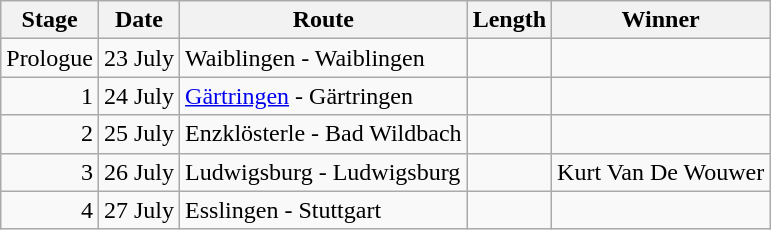<table class="wikitable sortable">
<tr>
<th>Stage</th>
<th>Date</th>
<th>Route</th>
<th>Length</th>
<th>Winner</th>
</tr>
<tr>
<td align="right">Prologue</td>
<td>23 July</td>
<td>Waiblingen - Waiblingen</td>
<td></td>
<td></td>
</tr>
<tr>
<td align="right">1</td>
<td>24 July</td>
<td><a href='#'>Gärtringen</a> - Gärtringen</td>
<td></td>
<td></td>
</tr>
<tr>
<td align="right">2</td>
<td>25 July</td>
<td>Enzklösterle - Bad Wildbach</td>
<td></td>
<td></td>
</tr>
<tr>
<td align="right">3</td>
<td>26 July</td>
<td>Ludwigsburg - Ludwigsburg</td>
<td></td>
<td>Kurt Van De Wouwer</td>
</tr>
<tr>
<td align="right">4</td>
<td>27 July</td>
<td>Esslingen - Stuttgart</td>
<td></td>
<td></td>
</tr>
</table>
